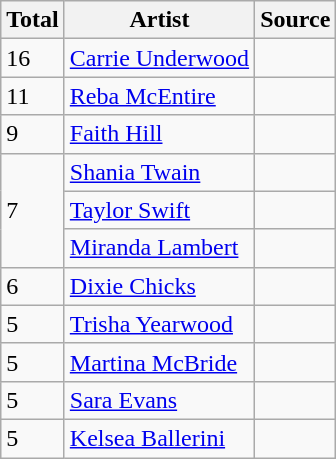<table class="wikitable">
<tr>
<th>Total</th>
<th>Artist</th>
<th>Source</th>
</tr>
<tr>
<td>16</td>
<td><a href='#'>Carrie Underwood</a></td>
<td></td>
</tr>
<tr>
<td>11</td>
<td><a href='#'>Reba McEntire</a></td>
<td></td>
</tr>
<tr>
<td>9</td>
<td><a href='#'>Faith Hill</a></td>
<td></td>
</tr>
<tr>
<td rowspan="3">7</td>
<td><a href='#'>Shania Twain</a></td>
<td></td>
</tr>
<tr>
<td><a href='#'>Taylor Swift</a></td>
<td></td>
</tr>
<tr>
<td><a href='#'>Miranda Lambert</a></td>
<td></td>
</tr>
<tr>
<td>6</td>
<td><a href='#'>Dixie Chicks</a></td>
<td></td>
</tr>
<tr>
<td>5</td>
<td><a href='#'>Trisha Yearwood</a></td>
<td></td>
</tr>
<tr>
<td>5</td>
<td><a href='#'>Martina McBride</a></td>
<td></td>
</tr>
<tr>
<td>5</td>
<td><a href='#'>Sara Evans</a></td>
<td></td>
</tr>
<tr>
<td>5</td>
<td><a href='#'>Kelsea Ballerini</a></td>
<td><br></td>
</tr>
</table>
